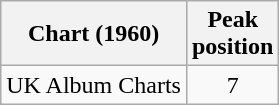<table class="wikitable" align=center>
<tr>
<th>Chart (1960)</th>
<th>Peak<br>position</th>
</tr>
<tr>
<td>UK Album Charts</td>
<td align=center>7</td>
</tr>
</table>
